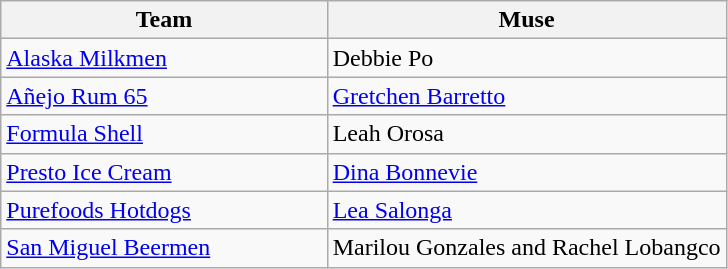<table class="wikitable sortable sortable">
<tr>
<th style="width:45%;">Team</th>
<th style="width:55%;">Muse</th>
</tr>
<tr>
<td><a href='#'>Alaska Milkmen</a></td>
<td>Debbie Po</td>
</tr>
<tr>
<td><a href='#'>Añejo Rum 65</a></td>
<td><a href='#'>Gretchen Barretto</a></td>
</tr>
<tr>
<td><a href='#'>Formula Shell</a></td>
<td>Leah Orosa</td>
</tr>
<tr>
<td><a href='#'>Presto Ice Cream</a></td>
<td><a href='#'>Dina Bonnevie</a></td>
</tr>
<tr>
<td><a href='#'>Purefoods Hotdogs</a></td>
<td><a href='#'>Lea Salonga</a></td>
</tr>
<tr>
<td><a href='#'>San Miguel Beermen</a></td>
<td>Marilou Gonzales and Rachel Lobangco</td>
</tr>
</table>
